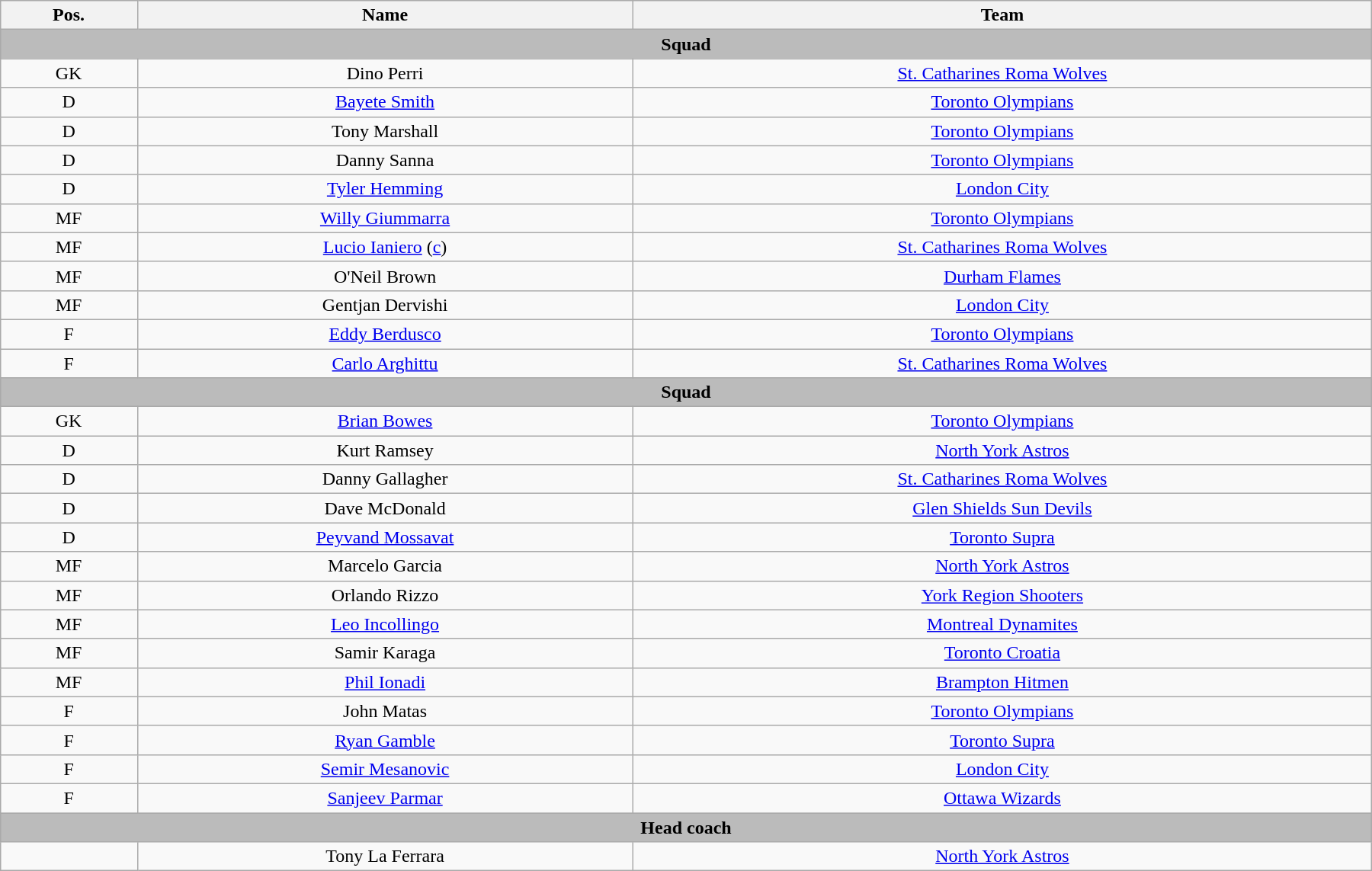<table class="wikitable mw-collapsible mw-collapsed" style="text-align: center; width: 95%; margin-left: auto; margin-right: auto">
<tr>
<th>Pos.</th>
<th>Name</th>
<th>Team</th>
</tr>
<tr>
<td colspan=3 style="background: #BBBBBB;"><strong>Squad</strong></td>
</tr>
<tr>
<td>GK</td>
<td>Dino Perri</td>
<td><a href='#'>St. Catharines Roma Wolves</a></td>
</tr>
<tr>
<td>D</td>
<td><a href='#'>Bayete Smith</a></td>
<td><a href='#'>Toronto Olympians</a></td>
</tr>
<tr>
<td>D</td>
<td>Tony Marshall</td>
<td><a href='#'>Toronto Olympians</a></td>
</tr>
<tr>
<td>D</td>
<td>Danny Sanna</td>
<td><a href='#'>Toronto Olympians</a></td>
</tr>
<tr>
<td>D</td>
<td><a href='#'>Tyler Hemming</a></td>
<td><a href='#'>London City</a></td>
</tr>
<tr>
<td>MF</td>
<td><a href='#'>Willy Giummarra</a></td>
<td><a href='#'>Toronto Olympians</a></td>
</tr>
<tr>
<td>MF</td>
<td><a href='#'>Lucio Ianiero</a> (<a href='#'>c</a>)</td>
<td><a href='#'>St. Catharines Roma Wolves</a></td>
</tr>
<tr>
<td>MF</td>
<td>O'Neil Brown</td>
<td><a href='#'>Durham Flames</a></td>
</tr>
<tr>
<td>MF</td>
<td>Gentjan Dervishi</td>
<td><a href='#'>London City</a></td>
</tr>
<tr>
<td>F</td>
<td><a href='#'>Eddy Berdusco</a></td>
<td><a href='#'>Toronto Olympians</a></td>
</tr>
<tr>
<td>F</td>
<td><a href='#'>Carlo Arghittu</a></td>
<td><a href='#'>St. Catharines Roma Wolves</a></td>
</tr>
<tr>
<td colspan=3 style="background: #BBBBBB;"><strong>Squad</strong></td>
</tr>
<tr>
<td>GK</td>
<td><a href='#'>Brian Bowes</a></td>
<td><a href='#'>Toronto Olympians</a></td>
</tr>
<tr>
<td>D</td>
<td>Kurt Ramsey</td>
<td><a href='#'>North York Astros</a></td>
</tr>
<tr>
<td>D</td>
<td>Danny Gallagher</td>
<td><a href='#'>St. Catharines Roma Wolves</a></td>
</tr>
<tr>
<td>D</td>
<td>Dave McDonald</td>
<td><a href='#'>Glen Shields Sun Devils</a></td>
</tr>
<tr>
<td>D</td>
<td><a href='#'>Peyvand Mossavat</a></td>
<td><a href='#'>Toronto Supra</a></td>
</tr>
<tr>
<td>MF</td>
<td>Marcelo Garcia</td>
<td><a href='#'>North York Astros</a></td>
</tr>
<tr>
<td>MF</td>
<td>Orlando Rizzo</td>
<td><a href='#'>York Region Shooters</a></td>
</tr>
<tr>
<td>MF</td>
<td><a href='#'>Leo Incollingo</a></td>
<td><a href='#'>Montreal Dynamites</a></td>
</tr>
<tr>
<td>MF</td>
<td>Samir Karaga</td>
<td><a href='#'>Toronto Croatia</a></td>
</tr>
<tr>
<td>MF</td>
<td><a href='#'>Phil Ionadi</a></td>
<td><a href='#'>Brampton Hitmen</a></td>
</tr>
<tr>
<td>F</td>
<td>John Matas</td>
<td><a href='#'>Toronto Olympians</a></td>
</tr>
<tr>
<td>F</td>
<td><a href='#'>Ryan Gamble</a></td>
<td><a href='#'>Toronto Supra</a></td>
</tr>
<tr>
<td>F</td>
<td><a href='#'>Semir Mesanovic</a></td>
<td><a href='#'>London City</a></td>
</tr>
<tr>
<td>F</td>
<td><a href='#'>Sanjeev Parmar</a></td>
<td><a href='#'>Ottawa Wizards</a></td>
</tr>
<tr>
<td colspan=3 style="background: #BBBBBB;"><strong>Head coach</strong></td>
</tr>
<tr>
<td></td>
<td>Tony La Ferrara</td>
<td><a href='#'>North York Astros</a></td>
</tr>
</table>
